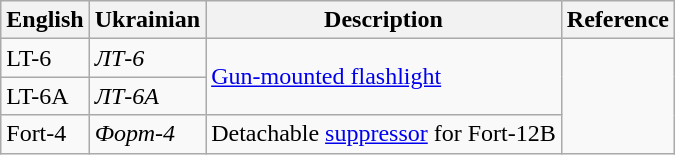<table class="wikitable">
<tr>
<th>English</th>
<th>Ukrainian</th>
<th>Description</th>
<th>Reference</th>
</tr>
<tr>
<td>LT-6</td>
<td><em>ЛТ-6</em></td>
<td rowspan="2"><a href='#'>Gun-mounted flashlight</a></td>
<td rowspan="3"></td>
</tr>
<tr>
<td>LT-6A</td>
<td><em>ЛТ-6А</em></td>
</tr>
<tr>
<td>Fort-4</td>
<td><em>Форт-4</em></td>
<td>Detachable <a href='#'>suppressor</a> for Fort-12B</td>
</tr>
</table>
